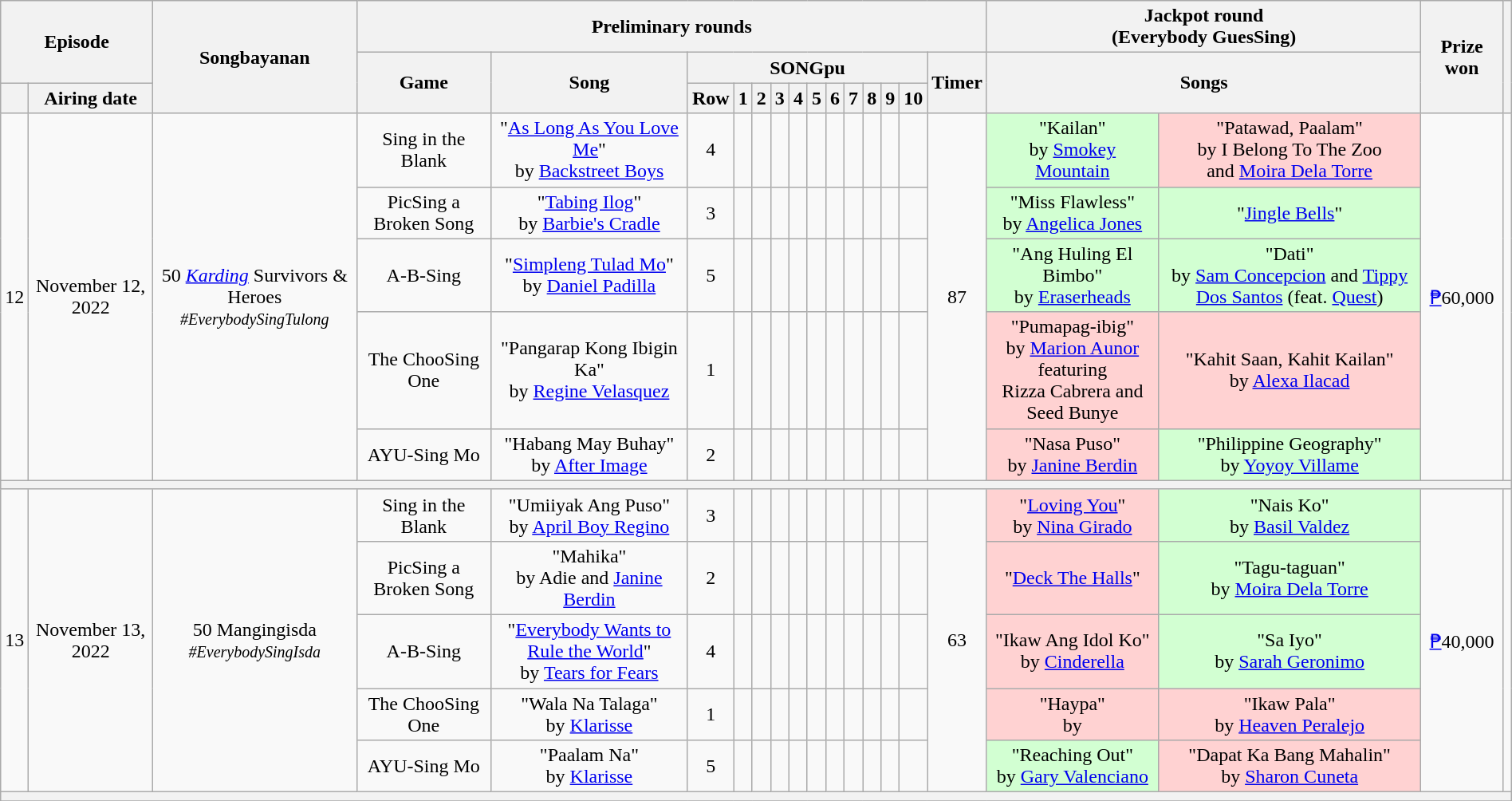<table class="wikitable mw-collapsible mw-collapsed" style="text-align:center; width:100%">
<tr>
<th colspan=2 rowspan=2>Episode</th>
<th rowspan=3>Songbayanan</th>
<th colspan=14>Preliminary rounds</th>
<th colspan=2>Jackpot round<br>(Everybody GuesSing)</th>
<th rowspan=3>Prize won</th>
<th rowspan=3></th>
</tr>
<tr>
<th rowspan=2>Game</th>
<th rowspan=2>Song</th>
<th colspan=11>SONGpu</th>
<th rowspan=2>Timer</th>
<th colspan=2 rowspan=2>Songs</th>
</tr>
<tr>
<th></th>
<th>Airing date</th>
<th>Row</th>
<th>1</th>
<th>2</th>
<th>3</th>
<th>4</th>
<th>5</th>
<th>6</th>
<th>7</th>
<th>8</th>
<th>9</th>
<th>10</th>
</tr>
<tr>
<td rowspan=5>12</td>
<td rowspan=5>November 12, 2022</td>
<td rowspan=5>50 <a href='#'><em>Karding</em></a> Survivors & Heroes<br><small><em>#EverybodySingTulong</em></small></td>
<td>Sing in the Blank</td>
<td>"<a href='#'>As Long As You Love Me</a>"<br> by <a href='#'>Backstreet Boys</a></td>
<td>4</td>
<td></td>
<td></td>
<td></td>
<td></td>
<td></td>
<td></td>
<td></td>
<td></td>
<td></td>
<td></td>
<td rowspan=5>87 </td>
<td bgcolor=D2FFD2>"Kailan"<br>by <a href='#'>Smokey Mountain</a></td>
<td bgcolor=FFD2D2>"Patawad, Paalam"<br>by I Belong To The Zoo <br>and <a href='#'>Moira Dela Torre</a></td>
<td rowspan=5><a href='#'>₱</a>60,000</td>
<td rowspan=5></td>
</tr>
<tr>
<td>PicSing a Broken Song</td>
<td>"<a href='#'>Tabing Ilog</a>"<br>by <a href='#'>Barbie's Cradle</a></td>
<td>3</td>
<td></td>
<td></td>
<td></td>
<td></td>
<td></td>
<td></td>
<td></td>
<td></td>
<td></td>
<td></td>
<td bgcolor=D2FFD2>"Miss Flawless"<br>by <a href='#'>Angelica Jones</a></td>
<td bgcolor=D2FFD2>"<a href='#'>Jingle Bells</a>"</td>
</tr>
<tr>
<td>A-B-Sing</td>
<td>"<a href='#'>Simpleng Tulad Mo</a>"<br>by <a href='#'>Daniel Padilla</a></td>
<td>5</td>
<td></td>
<td></td>
<td></td>
<td></td>
<td></td>
<td></td>
<td></td>
<td></td>
<td></td>
<td></td>
<td bgcolor=D2FFD2>"Ang Huling El Bimbo"<br>by <a href='#'>Eraserheads</a></td>
<td bgcolor=D2FFD2>"Dati"<br>by <a href='#'>Sam Concepcion</a> and <a href='#'>Tippy Dos Santos</a> (feat. <a href='#'>Quest</a>)</td>
</tr>
<tr>
<td>The ChooSing One</td>
<td>"Pangarap Kong Ibigin Ka"<br>by <a href='#'>Regine Velasquez</a></td>
<td>1</td>
<td></td>
<td></td>
<td></td>
<td></td>
<td></td>
<td></td>
<td></td>
<td></td>
<td></td>
<td></td>
<td bgcolor=FFD2D2>"Pumapag-ibig"<br>by <a href='#'>Marion Aunor</a> featuring<br> Rizza Cabrera and Seed Bunye</td>
<td bgcolor=FFD2D2>"Kahit Saan, Kahit Kailan"<br>by <a href='#'>Alexa Ilacad</a></td>
</tr>
<tr>
<td>AYU-Sing Mo</td>
<td>"Habang May Buhay"<br>by <a href='#'>After Image</a></td>
<td>2</td>
<td></td>
<td></td>
<td></td>
<td></td>
<td></td>
<td></td>
<td></td>
<td></td>
<td></td>
<td></td>
<td bgcolor=FFD2D2>"Nasa Puso"<br>by <a href='#'>Janine Berdin</a></td>
<td bgcolor=D2FFD2>"Philippine Geography"<br>by <a href='#'>Yoyoy Villame</a></td>
</tr>
<tr>
<th colspan=21 bgcolor=555></th>
</tr>
<tr>
<td rowspan=5>13</td>
<td rowspan=5>November 13, 2022</td>
<td rowspan=5>50 Mangingisda<br><small><em>#EverybodySingIsda</em></small></td>
<td>Sing in the Blank</td>
<td>"Umiiyak Ang Puso"<br>by <a href='#'>April Boy Regino</a></td>
<td>3</td>
<td></td>
<td></td>
<td></td>
<td></td>
<td></td>
<td></td>
<td></td>
<td></td>
<td></td>
<td></td>
<td rowspan=5>63 </td>
<td bgcolor=FFD2D2>"<a href='#'>Loving You</a>"<br>by <a href='#'>Nina Girado</a></td>
<td bgcolor=D2FFD2>"Nais Ko"<br>by <a href='#'>Basil Valdez</a></td>
<td rowspan=5><a href='#'>₱</a>40,000</td>
<td rowspan=5></td>
</tr>
<tr>
<td>PicSing a Broken Song</td>
<td>"Mahika"<br>by Adie and <a href='#'>Janine Berdin</a></td>
<td>2</td>
<td></td>
<td></td>
<td></td>
<td></td>
<td></td>
<td></td>
<td></td>
<td></td>
<td></td>
<td></td>
<td bgcolor=FFD2D2>"<a href='#'>Deck The Halls</a>"</td>
<td bgcolor=D2FFD2>"Tagu-taguan"<br>by <a href='#'>Moira Dela Torre</a></td>
</tr>
<tr>
<td>A-B-Sing</td>
<td>"<a href='#'>Everybody Wants to Rule the World</a>"<br>by <a href='#'>Tears for Fears</a></td>
<td>4</td>
<td></td>
<td></td>
<td></td>
<td></td>
<td></td>
<td></td>
<td></td>
<td></td>
<td></td>
<td></td>
<td bgcolor=FFD2D2>"Ikaw Ang Idol Ko"<br>by <a href='#'>Cinderella</a></td>
<td bgcolor=D2FFD2>"Sa Iyo"<br>by <a href='#'>Sarah Geronimo</a></td>
</tr>
<tr>
<td>The ChooSing One</td>
<td>"Wala Na Talaga"<br>by <a href='#'>Klarisse</a></td>
<td>1</td>
<td></td>
<td></td>
<td></td>
<td></td>
<td></td>
<td></td>
<td></td>
<td></td>
<td></td>
<td></td>
<td bgcolor=FFD2D2>"Haypa"<br>by </td>
<td bgcolor=FFD2D2>"Ikaw Pala"<br>by <a href='#'>Heaven Peralejo</a></td>
</tr>
<tr>
<td>AYU-Sing Mo</td>
<td>"Paalam Na"<br>by <a href='#'>Klarisse</a></td>
<td>5</td>
<td></td>
<td></td>
<td></td>
<td></td>
<td></td>
<td></td>
<td></td>
<td></td>
<td></td>
<td></td>
<td bgcolor=D2FFD2>"Reaching Out"<br>by <a href='#'>Gary Valenciano</a></td>
<td bgcolor=FFD2D2>"Dapat Ka Bang Mahalin"<br>by <a href='#'>Sharon Cuneta</a></td>
</tr>
<tr>
<th colspan=21 bgcolor=555></th>
</tr>
<tr>
</tr>
</table>
